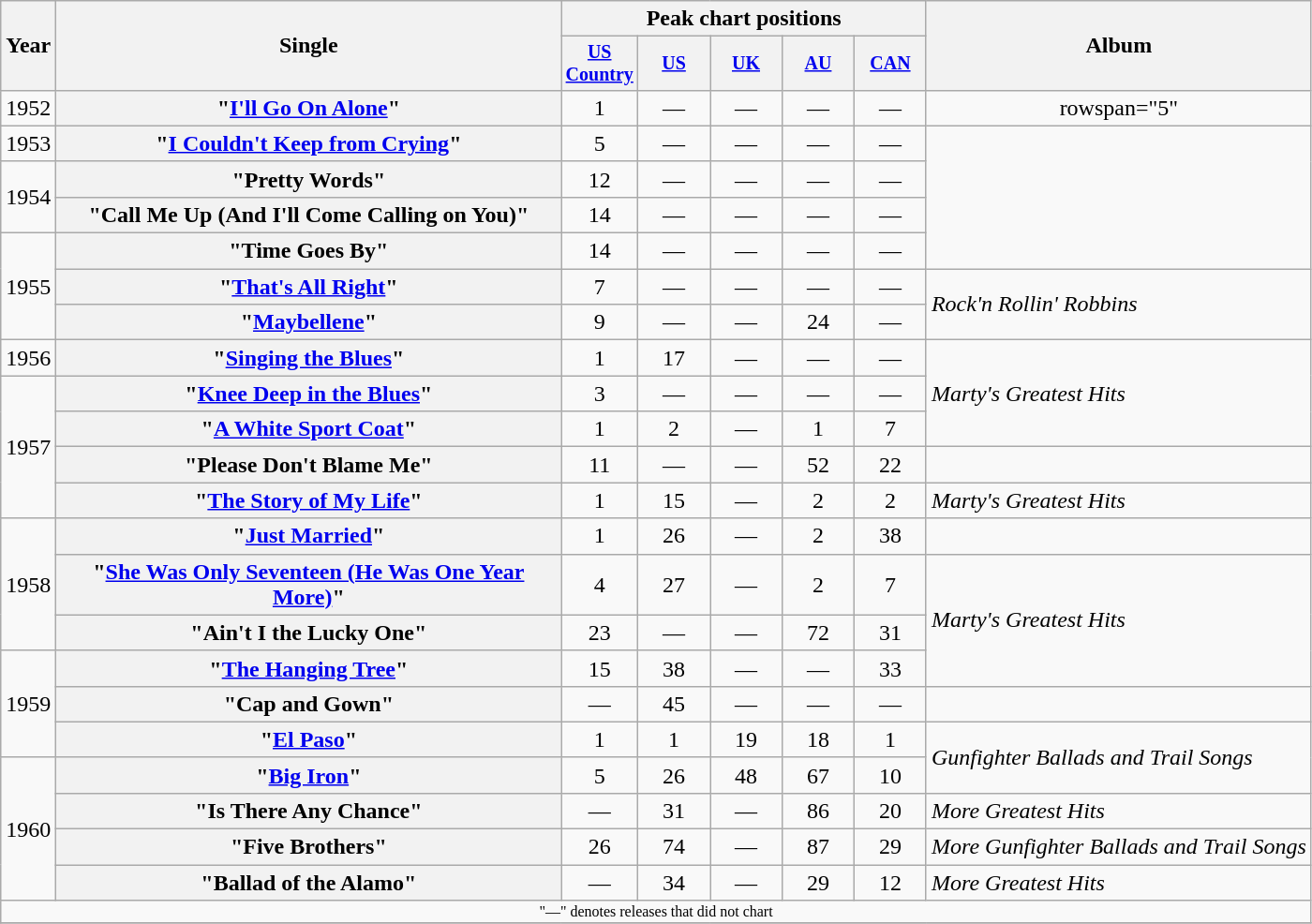<table class="wikitable plainrowheaders" style="text-align:center;">
<tr>
<th rowspan="2">Year</th>
<th rowspan="2" style="width:22em;">Single</th>
<th colspan="5">Peak chart positions</th>
<th rowspan="2">Album</th>
</tr>
<tr style="font-size:smaller;">
<th width="45"><a href='#'>US Country</a><br></th>
<th width="45"><a href='#'>US</a><br></th>
<th width="45"><a href='#'>UK</a><br></th>
<th width="45"><a href='#'>AU</a></th>
<th width="45"><a href='#'>CAN</a><br></th>
</tr>
<tr>
<td>1952</td>
<th scope="row">"<a href='#'>I'll Go On Alone</a>"</th>
<td>1</td>
<td>—</td>
<td>—</td>
<td>—</td>
<td>—</td>
<td>rowspan="5" </td>
</tr>
<tr>
<td>1953</td>
<th scope="row">"<a href='#'>I Couldn't Keep from Crying</a>"</th>
<td>5</td>
<td>—</td>
<td>—</td>
<td>—</td>
<td>—</td>
</tr>
<tr>
<td rowspan="2">1954</td>
<th scope="row">"Pretty Words"</th>
<td>12</td>
<td>—</td>
<td>—</td>
<td>—</td>
<td>—</td>
</tr>
<tr>
<th scope="row">"Call Me Up (And I'll Come Calling on You)"</th>
<td>14</td>
<td>—</td>
<td>—</td>
<td>—</td>
<td>—</td>
</tr>
<tr>
<td rowspan="3">1955</td>
<th scope="row">"Time Goes By"</th>
<td>14</td>
<td>—</td>
<td>—</td>
<td>—</td>
<td>—</td>
</tr>
<tr>
<th scope="row">"<a href='#'>That's All Right</a>"</th>
<td>7</td>
<td>—</td>
<td>—</td>
<td>—</td>
<td>—</td>
<td rowspan="2" align="left"><em>Rock'n Rollin' Robbins</em></td>
</tr>
<tr>
<th scope="row">"<a href='#'>Maybellene</a>"</th>
<td>9</td>
<td>—</td>
<td>—</td>
<td>24</td>
<td>—</td>
</tr>
<tr>
<td>1956</td>
<th scope="row">"<a href='#'>Singing the Blues</a>"</th>
<td>1</td>
<td>17</td>
<td>—</td>
<td>—</td>
<td>—</td>
<td align="left" rowspan="3"><em>Marty's Greatest Hits</em></td>
</tr>
<tr>
<td rowspan="4">1957</td>
<th scope="row">"<a href='#'>Knee Deep in the Blues</a>"</th>
<td>3</td>
<td>—</td>
<td>—</td>
<td>—</td>
<td>—</td>
</tr>
<tr>
<th scope="row">"<a href='#'>A White Sport Coat</a>"</th>
<td>1</td>
<td>2</td>
<td>—</td>
<td>1</td>
<td>7</td>
</tr>
<tr>
<th scope="row">"Please Don't Blame Me"</th>
<td>11</td>
<td>—</td>
<td>—</td>
<td>52</td>
<td>22</td>
<td></td>
</tr>
<tr>
<th scope="row">"<a href='#'>The Story of My Life</a>"</th>
<td>1</td>
<td>15</td>
<td>—</td>
<td>2</td>
<td>2</td>
<td align="left"><em>Marty's Greatest Hits</em></td>
</tr>
<tr>
<td rowspan="3">1958</td>
<th scope="row">"<a href='#'>Just Married</a>"</th>
<td>1</td>
<td>26</td>
<td>—</td>
<td>2</td>
<td>38</td>
<td></td>
</tr>
<tr>
<th scope="row">"<a href='#'>She Was Only Seventeen (He Was One Year More)</a>"</th>
<td>4</td>
<td>27</td>
<td>—</td>
<td>2</td>
<td>7</td>
<td align="left" rowspan="3"><em>Marty's Greatest Hits</em></td>
</tr>
<tr>
<th scope="row">"Ain't I the Lucky One"</th>
<td>23</td>
<td>—</td>
<td>—</td>
<td>72</td>
<td>31</td>
</tr>
<tr>
<td rowspan="3">1959</td>
<th scope="row">"<a href='#'>The Hanging Tree</a>"</th>
<td>15</td>
<td>38</td>
<td>—</td>
<td>—</td>
<td>33</td>
</tr>
<tr>
<th scope="row">"Cap and Gown"</th>
<td>—</td>
<td>45</td>
<td>—</td>
<td>—</td>
<td>—</td>
<td></td>
</tr>
<tr>
<th scope="row">"<a href='#'>El Paso</a>"</th>
<td>1</td>
<td>1</td>
<td>19</td>
<td>18</td>
<td>1</td>
<td align="left" rowspan="2"><em>Gunfighter Ballads and Trail Songs</em></td>
</tr>
<tr>
<td rowspan="4">1960</td>
<th scope="row">"<a href='#'>Big Iron</a>"</th>
<td>5</td>
<td>26</td>
<td>48</td>
<td>67</td>
<td>10</td>
</tr>
<tr>
<th scope="row">"Is There Any Chance"</th>
<td>—</td>
<td>31</td>
<td>—</td>
<td>86</td>
<td>20</td>
<td align="left"><em>More Greatest Hits</em></td>
</tr>
<tr>
<th scope="row">"Five Brothers"</th>
<td>26</td>
<td>74</td>
<td>—</td>
<td>87</td>
<td>29</td>
<td align="left"><em>More Gunfighter Ballads and Trail Songs</em></td>
</tr>
<tr>
<th scope="row">"Ballad of the Alamo"</th>
<td>—</td>
<td>34</td>
<td>—</td>
<td>29</td>
<td>12</td>
<td align="left"><em>More Greatest Hits</em></td>
</tr>
<tr>
<td colspan="10" style="font-size:8pt">"—" denotes releases that did not chart</td>
</tr>
<tr>
</tr>
</table>
